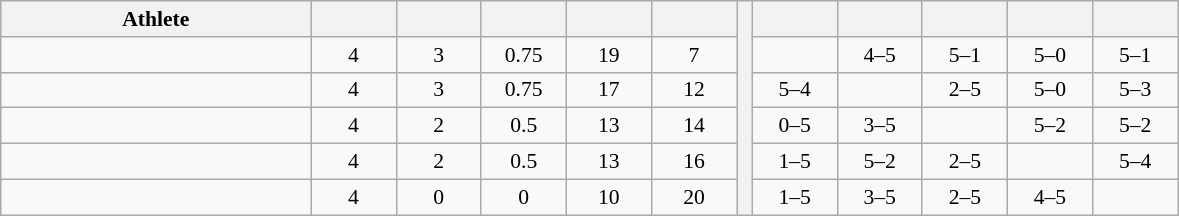<table class="wikitable" style="text-align:center; font-size:90%;">
<tr>
<th width=200>Athlete</th>
<th width=50></th>
<th width=50></th>
<th width=50></th>
<th width=50></th>
<th width=50></th>
<th rowspan=6> </th>
<th width=50></th>
<th width=50></th>
<th width=50></th>
<th width=50></th>
<th width=50></th>
</tr>
<tr>
<td align=left></td>
<td>4</td>
<td>3</td>
<td>0.75</td>
<td>19</td>
<td>7</td>
<td></td>
<td>4–5</td>
<td>5–1</td>
<td>5–0</td>
<td>5–1</td>
</tr>
<tr>
<td align=left></td>
<td>4</td>
<td>3</td>
<td>0.75</td>
<td>17</td>
<td>12</td>
<td>5–4</td>
<td></td>
<td>2–5</td>
<td>5–0</td>
<td>5–3</td>
</tr>
<tr>
<td align=left></td>
<td>4</td>
<td>2</td>
<td>0.5</td>
<td>13</td>
<td>14</td>
<td>0–5</td>
<td>3–5</td>
<td></td>
<td>5–2</td>
<td>5–2</td>
</tr>
<tr>
<td align=left></td>
<td>4</td>
<td>2</td>
<td>0.5</td>
<td>13</td>
<td>16</td>
<td>1–5</td>
<td>5–2</td>
<td>2–5</td>
<td></td>
<td>5–4</td>
</tr>
<tr>
<td align=left></td>
<td>4</td>
<td>0</td>
<td>0</td>
<td>10</td>
<td>20</td>
<td>1–5</td>
<td>3–5</td>
<td>2–5</td>
<td>4–5</td>
<td></td>
</tr>
</table>
